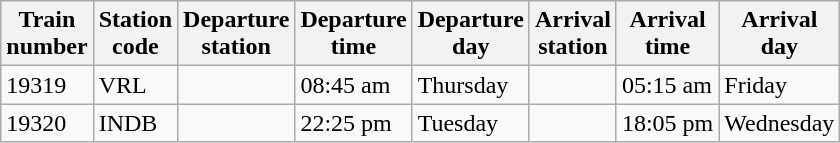<table class="wikitable">
<tr>
<th>Train<br>number</th>
<th>Station<br>code</th>
<th>Departure<br>station</th>
<th>Departure<br>time</th>
<th>Departure<br>day</th>
<th>Arrival<br>station</th>
<th>Arrival<br>time</th>
<th>Arrival<br>day</th>
</tr>
<tr>
<td>19319</td>
<td>VRL</td>
<td></td>
<td>08:45 am</td>
<td>Thursday</td>
<td></td>
<td>05:15 am</td>
<td>Friday</td>
</tr>
<tr>
<td>19320</td>
<td>INDB</td>
<td></td>
<td>22:25 pm</td>
<td>Tuesday</td>
<td></td>
<td>18:05 pm</td>
<td>Wednesday</td>
</tr>
</table>
